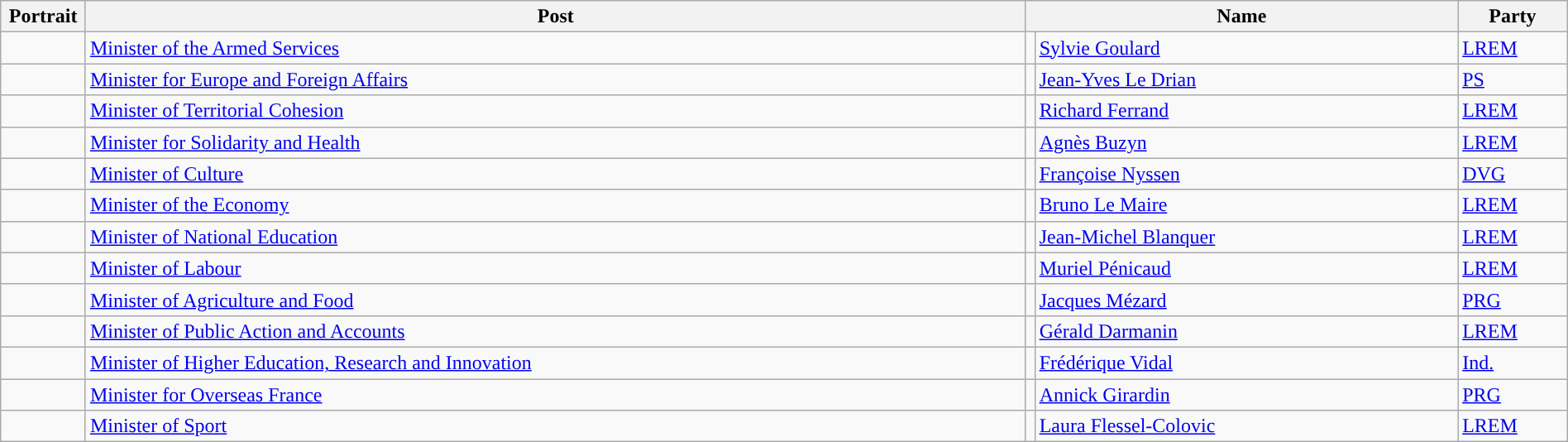<table class="wikitable sortable" style="width:100%;">
<tr>
<th scope="col" class="unsortable">Portrait</th>
<th scope="col">Post</th>
<th colspan="2" scope="col" class="unsortable">Name</th>
<th scope="col">Party</th>
</tr>
<tr>
<td width="80px"></td>
<td width=60%><a href='#'>Minister of the Armed Services</a></td>
<td style="background:"></td>
<td width=27%><a href='#'>Sylvie Goulard</a></td>
<td width=7%><a href='#'>LREM</a></td>
</tr>
<tr>
<td width="80px"></td>
<td width=60%><a href='#'>Minister for Europe and Foreign Affairs</a></td>
<td style="background:"></td>
<td width=27%><a href='#'>Jean-Yves Le Drian</a></td>
<td width=7%><a href='#'>PS</a></td>
</tr>
<tr>
<td width="80px"></td>
<td width=60%><a href='#'>Minister of Territorial Cohesion</a></td>
<td style="background:"></td>
<td width=27%><a href='#'>Richard Ferrand</a></td>
<td width=7%><a href='#'>LREM</a></td>
</tr>
<tr>
<td width="80px"></td>
<td width=60%><a href='#'>Minister for Solidarity and Health</a></td>
<td style="background:"></td>
<td width=27%><a href='#'>Agnès Buzyn</a></td>
<td width=7%><a href='#'>LREM</a></td>
</tr>
<tr>
<td width="80px"></td>
<td width=60%><a href='#'>Minister of Culture</a></td>
<td style="background:"></td>
<td width=27%><a href='#'>Françoise Nyssen</a></td>
<td width=7%><a href='#'>DVG</a></td>
</tr>
<tr>
<td width="80px"></td>
<td width=60%><a href='#'>Minister of the Economy</a></td>
<td style="background:"></td>
<td width=27%><a href='#'>Bruno Le Maire</a></td>
<td width=7%><a href='#'>LREM</a></td>
</tr>
<tr>
<td width="80px"></td>
<td width=60%><a href='#'>Minister of National Education</a></td>
<td style="background:"></td>
<td width=27%><a href='#'>Jean-Michel Blanquer</a></td>
<td width=7%><a href='#'>LREM</a></td>
</tr>
<tr>
<td width="80px"></td>
<td width=60%><a href='#'>Minister of Labour</a></td>
<td style="background:"></td>
<td width=27%><a href='#'>Muriel Pénicaud</a></td>
<td width=7%><a href='#'>LREM</a></td>
</tr>
<tr>
<td width="80px"></td>
<td width=60%><a href='#'>Minister of Agriculture and Food</a></td>
<td style="background:"></td>
<td width=27%><a href='#'>Jacques Mézard</a></td>
<td width=7%><a href='#'>PRG</a></td>
</tr>
<tr>
<td width="80px"></td>
<td width=60%><a href='#'>Minister of Public Action and Accounts</a></td>
<td style="background:"></td>
<td width=27%><a href='#'>Gérald Darmanin</a></td>
<td width=7%><a href='#'>LREM</a></td>
</tr>
<tr>
<td width="80px"></td>
<td width=60%><a href='#'>Minister of Higher Education, Research and Innovation</a></td>
<td style="background:"></td>
<td width=27%><a href='#'>Frédérique Vidal</a></td>
<td width=7%><a href='#'>Ind.</a></td>
</tr>
<tr>
<td width="80px"></td>
<td width=60%><a href='#'>Minister for Overseas France</a></td>
<td style="background:"></td>
<td width=27%><a href='#'>Annick Girardin</a></td>
<td width=7%><a href='#'>PRG</a></td>
</tr>
<tr>
<td width="80px"></td>
<td width=60%><a href='#'>Minister of Sport</a></td>
<td style="background:"></td>
<td width=27%><a href='#'>Laura Flessel-Colovic</a></td>
<td width=7%><a href='#'>LREM</a></td>
</tr>
</table>
